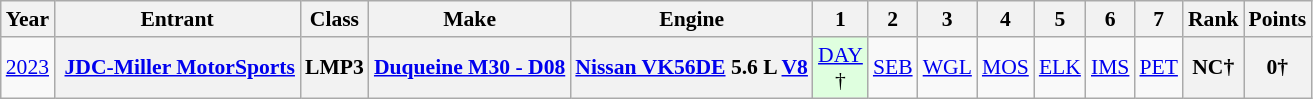<table class="wikitable" style="text-align:center; font-size:90%">
<tr>
<th>Year</th>
<th>Entrant</th>
<th>Class</th>
<th>Make</th>
<th>Engine</th>
<th>1</th>
<th>2</th>
<th>3</th>
<th>4</th>
<th>5</th>
<th>6</th>
<th>7</th>
<th>Rank</th>
<th>Points</th>
</tr>
<tr>
<td><a href='#'>2023</a></td>
<th> <a href='#'>JDC-Miller MotorSports</a></th>
<th>LMP3</th>
<th><a href='#'>Duqueine M30 - D08</a></th>
<th><a href='#'>Nissan VK56DE</a> 5.6 L <a href='#'>V8</a></th>
<td style="background:#DFFFDF;"><a href='#'>DAY</a><br>†</td>
<td><a href='#'>SEB</a></td>
<td><a href='#'>WGL</a></td>
<td><a href='#'>MOS</a></td>
<td><a href='#'>ELK</a></td>
<td><a href='#'>IMS</a></td>
<td><a href='#'>PET</a></td>
<th>NC†</th>
<th>0†</th>
</tr>
</table>
